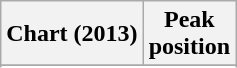<table class="wikitable sortable">
<tr>
<th>Chart (2013)</th>
<th>Peak<br>position</th>
</tr>
<tr>
</tr>
<tr>
</tr>
<tr>
</tr>
<tr>
</tr>
</table>
